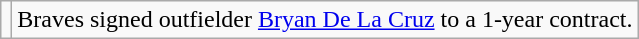<table class="wikitable">
<tr>
<td></td>
<td>Braves signed outfielder <a href='#'>Bryan De La Cruz</a> to a 1-year contract.</td>
</tr>
</table>
